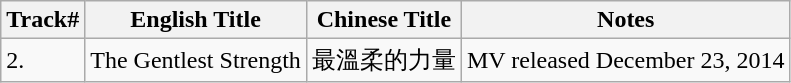<table class="wikitable">
<tr>
<th>Track#</th>
<th>English Title</th>
<th>Chinese Title</th>
<th>Notes</th>
</tr>
<tr>
<td>2.</td>
<td>The Gentlest Strength</td>
<td>最溫柔的力量</td>
<td>MV released December 23, 2014</td>
</tr>
</table>
